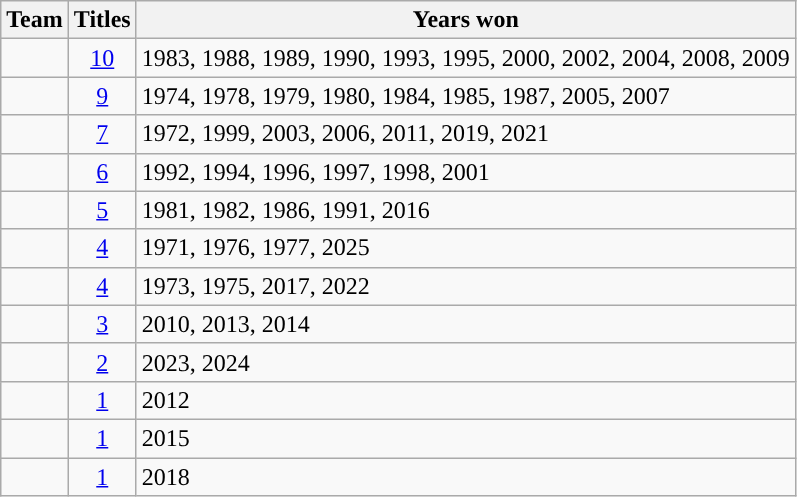<table class="wikitable sortable" style="text-align:center">
<tr>
<th>Team</th>
<th>Titles</th>
<th>Years won</th>
</tr>
<tr>
<td style=><strong></strong></td>
<td><a href='#'>10</a></td>
<td align=left>1983, 1988, 1989, 1990, 1993, 1995, 2000, 2002, 2004, 2008, 2009</td>
</tr>
<tr>
<td style=><strong><a href='#'></a></strong></td>
<td><a href='#'>9</a></td>
<td align=left>1974, 1978, 1979, 1980, 1984, 1985, 1987, 2005, 2007</td>
</tr>
<tr>
<td style=><strong><a href='#'></a></strong></td>
<td><a href='#'>7</a></td>
<td align=left>1972, 1999, 2003, 2006, 2011, 2019, 2021</td>
</tr>
<tr>
<td style=><strong></strong></td>
<td><a href='#'>6</a></td>
<td align=left>1992, 1994, 1996, 1997, 1998, 2001</td>
</tr>
<tr>
<td style=><strong></strong></td>
<td><a href='#'>5</a></td>
<td align=left>1981, 1982, 1986, 1991, 2016</td>
</tr>
<tr>
<td style=><strong><a href='#'></a></strong></td>
<td><a href='#'>4</a></td>
<td align=left>1971, 1976, 1977, 2025</td>
</tr>
<tr>
<td style=><strong><a href='#'></a></strong></td>
<td><a href='#'>4</a></td>
<td align=left>1973, 1975, 2017, 2022</td>
</tr>
<tr>
<td style=><strong><a href='#'></a></strong></td>
<td><a href='#'>3</a></td>
<td align=left>2010, 2013, 2014</td>
</tr>
<tr>
<td><strong></strong></td>
<td><a href='#'>2</a></td>
<td align=left>2023, 2024</td>
</tr>
<tr>
<td><strong></strong></td>
<td><a href='#'>1</a></td>
<td align=left>2012</td>
</tr>
<tr>
<td style=><strong><a href='#'></a></strong></td>
<td><a href='#'>1</a></td>
<td align=left>2015</td>
</tr>
<tr>
<td style=><strong><a href='#'></a></strong></td>
<td><a href='#'>1</a></td>
<td align=left>2018</td>
</tr>
</table>
